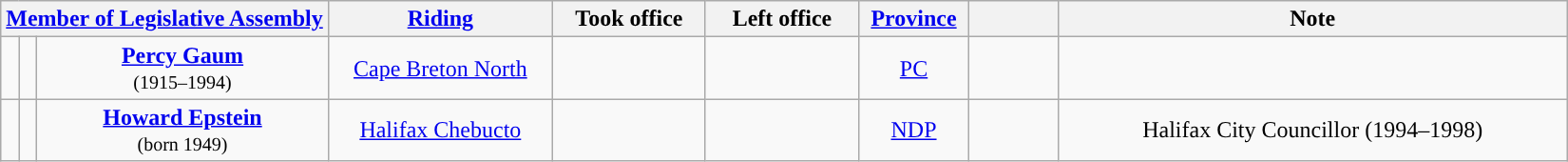<table class="wikitable sortable plainrowheaders" style="text-align:center">
<tr>
<th colspan="3" class=unsortable><a href='#'>Member of Legislative Assembly</a></th>
<th scope="col" width=150px><a href='#'>Riding</a></th>
<th scope="col" width=100px>Took office</th>
<th scope="col" width=100px>Left office</th>
<th scope="col" width=70px><a href='#'>Province</a></th>
<th scope="col" class=unsortable width=55px></th>
<th scope="col" class=unsortable width=350px>Note</th>
</tr>
<tr>
<td style="background:"></td>
<td></td>
<td><strong><a href='#'>Percy Gaum</a></strong><br><small>(1915–1994)</small></td>
<td><a href='#'>Cape Breton North</a></td>
<td></td>
<td></td>
<td><a href='#'>PC</a></td>
<td></td>
<td></td>
</tr>
<tr>
<td style="background:"></td>
<td></td>
<td><strong><a href='#'>Howard Epstein</a></strong><br><small>(born 1949)</small></td>
<td><a href='#'>Halifax Chebucto</a></td>
<td></td>
<td></td>
<td><a href='#'>NDP</a></td>
<td></td>
<td>Halifax City Councillor (1994–1998)</td>
</tr>
</table>
